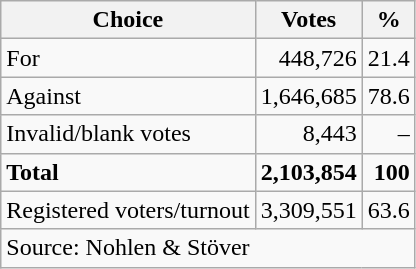<table class=wikitable style=text-align:right>
<tr>
<th>Choice</th>
<th>Votes</th>
<th>%</th>
</tr>
<tr>
<td align=left>For</td>
<td>448,726</td>
<td>21.4</td>
</tr>
<tr>
<td align=left>Against</td>
<td>1,646,685</td>
<td>78.6</td>
</tr>
<tr>
<td align=left>Invalid/blank votes</td>
<td>8,443</td>
<td>–</td>
</tr>
<tr>
<td align=left><strong>Total</strong></td>
<td><strong>2,103,854</strong></td>
<td><strong>100</strong></td>
</tr>
<tr>
<td align=left>Registered voters/turnout</td>
<td>3,309,551</td>
<td>63.6</td>
</tr>
<tr>
<td align=left colspan=3>Source: Nohlen & Stöver</td>
</tr>
</table>
